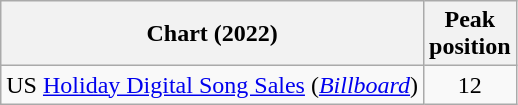<table class="wikitable sortable">
<tr>
<th align="center">Chart (2022)</th>
<th align="center">Peak<br>position</th>
</tr>
<tr>
<td>US <a href='#'>Holiday Digital Song Sales</a> (<em><a href='#'>Billboard</a></em>)</td>
<td align="center">12</td>
</tr>
</table>
